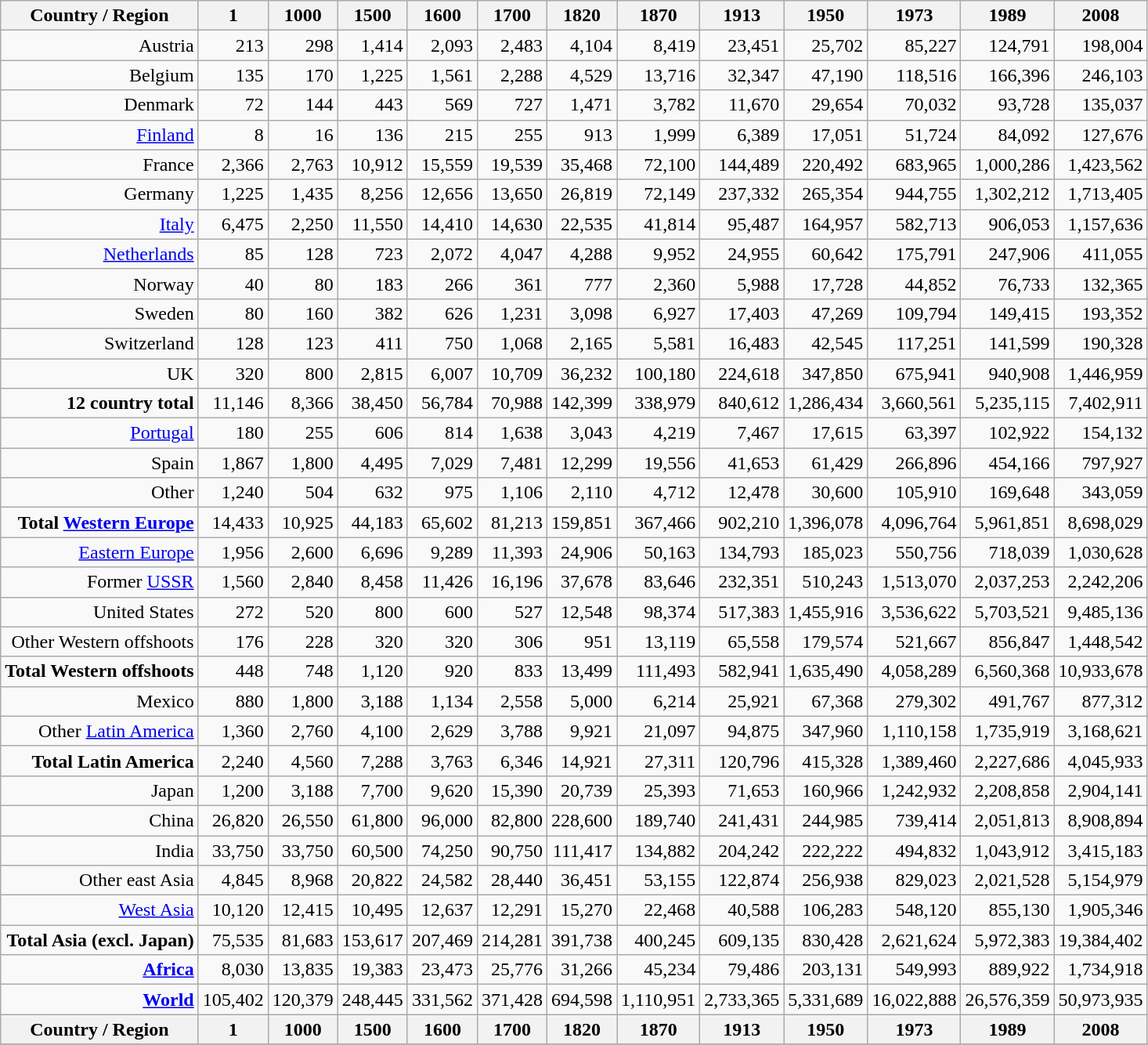<table class="wikitable sortable" style="text-align: right;">
<tr ---->
<th>Country / Region</th>
<th>1</th>
<th>1000</th>
<th>1500</th>
<th>1600</th>
<th>1700</th>
<th>1820</th>
<th>1870</th>
<th>1913</th>
<th>1950</th>
<th>1973</th>
<th>1989</th>
<th>2008</th>
</tr>
<tr>
<td>Austria</td>
<td>213</td>
<td>298</td>
<td>1,414</td>
<td>2,093</td>
<td>2,483</td>
<td>4,104</td>
<td>8,419</td>
<td>23,451</td>
<td>25,702</td>
<td>85,227</td>
<td>124,791</td>
<td>198,004</td>
</tr>
<tr>
<td>Belgium</td>
<td>135</td>
<td>170</td>
<td>1,225</td>
<td>1,561</td>
<td>2,288</td>
<td>4,529</td>
<td>13,716</td>
<td>32,347</td>
<td>47,190</td>
<td>118,516</td>
<td>166,396</td>
<td>246,103</td>
</tr>
<tr>
<td>Denmark</td>
<td>72</td>
<td>144</td>
<td>443</td>
<td>569</td>
<td>727</td>
<td>1,471</td>
<td>3,782</td>
<td>11,670</td>
<td>29,654</td>
<td>70,032</td>
<td>93,728</td>
<td>135,037</td>
</tr>
<tr>
<td><a href='#'>Finland</a></td>
<td>8</td>
<td>16</td>
<td>136</td>
<td>215</td>
<td>255</td>
<td>913</td>
<td>1,999</td>
<td>6,389</td>
<td>17,051</td>
<td>51,724</td>
<td>84,092</td>
<td>127,676</td>
</tr>
<tr>
<td>France</td>
<td>2,366</td>
<td>2,763</td>
<td>10,912</td>
<td>15,559</td>
<td>19,539</td>
<td>35,468</td>
<td>72,100</td>
<td>144,489</td>
<td>220,492</td>
<td>683,965</td>
<td>1,000,286</td>
<td>1,423,562</td>
</tr>
<tr>
<td>Germany</td>
<td>1,225</td>
<td>1,435</td>
<td>8,256</td>
<td>12,656</td>
<td>13,650</td>
<td>26,819</td>
<td>72,149</td>
<td>237,332</td>
<td>265,354</td>
<td>944,755</td>
<td>1,302,212</td>
<td>1,713,405</td>
</tr>
<tr>
<td><a href='#'>Italy</a></td>
<td>6,475</td>
<td>2,250</td>
<td>11,550</td>
<td>14,410</td>
<td>14,630</td>
<td>22,535</td>
<td>41,814</td>
<td>95,487</td>
<td>164,957</td>
<td>582,713</td>
<td>906,053</td>
<td>1,157,636</td>
</tr>
<tr>
<td><a href='#'>Netherlands</a></td>
<td>85</td>
<td>128</td>
<td>723</td>
<td>2,072</td>
<td>4,047</td>
<td>4,288</td>
<td>9,952</td>
<td>24,955</td>
<td>60,642</td>
<td>175,791</td>
<td>247,906</td>
<td>411,055</td>
</tr>
<tr>
<td>Norway</td>
<td>40</td>
<td>80</td>
<td>183</td>
<td>266</td>
<td>361</td>
<td>777</td>
<td>2,360</td>
<td>5,988</td>
<td>17,728</td>
<td>44,852</td>
<td>76,733</td>
<td>132,365</td>
</tr>
<tr>
<td>Sweden</td>
<td>80</td>
<td>160</td>
<td>382</td>
<td>626</td>
<td>1,231</td>
<td>3,098</td>
<td>6,927</td>
<td>17,403</td>
<td>47,269</td>
<td>109,794</td>
<td>149,415</td>
<td>193,352</td>
</tr>
<tr>
<td>Switzerland</td>
<td>128</td>
<td>123</td>
<td>411</td>
<td>750</td>
<td>1,068</td>
<td>2,165</td>
<td>5,581</td>
<td>16,483</td>
<td>42,545</td>
<td>117,251</td>
<td>141,599</td>
<td>190,328</td>
</tr>
<tr>
<td>UK</td>
<td>320</td>
<td>800</td>
<td>2,815</td>
<td>6,007</td>
<td>10,709</td>
<td>36,232</td>
<td>100,180</td>
<td>224,618</td>
<td>347,850</td>
<td>675,941</td>
<td>940,908</td>
<td>1,446,959</td>
</tr>
<tr>
<td><strong>12 country total</strong></td>
<td>11,146</td>
<td>8,366</td>
<td>38,450</td>
<td>56,784</td>
<td>70,988</td>
<td>142,399</td>
<td>338,979</td>
<td>840,612</td>
<td>1,286,434</td>
<td>3,660,561</td>
<td>5,235,115</td>
<td>7,402,911</td>
</tr>
<tr>
<td><a href='#'>Portugal</a></td>
<td>180</td>
<td>255</td>
<td>606</td>
<td>814</td>
<td>1,638</td>
<td>3,043</td>
<td>4,219</td>
<td>7,467</td>
<td>17,615</td>
<td>63,397</td>
<td>102,922</td>
<td>154,132</td>
</tr>
<tr>
<td>Spain</td>
<td>1,867</td>
<td>1,800</td>
<td>4,495</td>
<td>7,029</td>
<td>7,481</td>
<td>12,299</td>
<td>19,556</td>
<td>41,653</td>
<td>61,429</td>
<td>266,896</td>
<td>454,166</td>
<td>797,927</td>
</tr>
<tr>
<td>Other</td>
<td>1,240</td>
<td>504</td>
<td>632</td>
<td>975</td>
<td>1,106</td>
<td>2,110</td>
<td>4,712</td>
<td>12,478</td>
<td>30,600</td>
<td>105,910</td>
<td>169,648</td>
<td>343,059</td>
</tr>
<tr>
<td><strong>Total <a href='#'>Western Europe</a></strong></td>
<td>14,433</td>
<td>10,925</td>
<td>44,183</td>
<td>65,602</td>
<td>81,213</td>
<td>159,851</td>
<td>367,466</td>
<td>902,210</td>
<td>1,396,078</td>
<td>4,096,764</td>
<td>5,961,851</td>
<td>8,698,029</td>
</tr>
<tr>
<td><a href='#'>Eastern Europe</a></td>
<td>1,956</td>
<td>2,600</td>
<td>6,696</td>
<td>9,289</td>
<td>11,393</td>
<td>24,906</td>
<td>50,163</td>
<td>134,793</td>
<td>185,023</td>
<td>550,756</td>
<td>718,039</td>
<td>1,030,628</td>
</tr>
<tr>
<td>Former <a href='#'>USSR</a></td>
<td>1,560</td>
<td>2,840</td>
<td>8,458</td>
<td>11,426</td>
<td>16,196</td>
<td>37,678</td>
<td>83,646</td>
<td>232,351</td>
<td>510,243</td>
<td>1,513,070</td>
<td>2,037,253</td>
<td>2,242,206</td>
</tr>
<tr>
<td>United States</td>
<td>272</td>
<td>520</td>
<td>800</td>
<td>600</td>
<td>527</td>
<td>12,548</td>
<td>98,374</td>
<td>517,383</td>
<td>1,455,916</td>
<td>3,536,622</td>
<td>5,703,521</td>
<td>9,485,136</td>
</tr>
<tr>
<td>Other Western offshoots</td>
<td>176</td>
<td>228</td>
<td>320</td>
<td>320</td>
<td>306</td>
<td>951</td>
<td>13,119</td>
<td>65,558</td>
<td>179,574</td>
<td>521,667</td>
<td>856,847</td>
<td>1,448,542</td>
</tr>
<tr>
<td><strong>Total Western offshoots</strong></td>
<td>448</td>
<td>748</td>
<td>1,120</td>
<td>920</td>
<td>833</td>
<td>13,499</td>
<td>111,493</td>
<td>582,941</td>
<td>1,635,490</td>
<td>4,058,289</td>
<td>6,560,368</td>
<td>10,933,678</td>
</tr>
<tr>
<td>Mexico</td>
<td>880</td>
<td>1,800</td>
<td>3,188</td>
<td>1,134</td>
<td>2,558</td>
<td>5,000</td>
<td>6,214</td>
<td>25,921</td>
<td>67,368</td>
<td>279,302</td>
<td>491,767</td>
<td>877,312</td>
</tr>
<tr>
<td>Other <a href='#'>Latin America</a></td>
<td>1,360</td>
<td>2,760</td>
<td>4,100</td>
<td>2,629</td>
<td>3,788</td>
<td>9,921</td>
<td>21,097</td>
<td>94,875</td>
<td>347,960</td>
<td>1,110,158</td>
<td>1,735,919</td>
<td>3,168,621</td>
</tr>
<tr>
<td><strong>Total Latin America</strong></td>
<td>2,240</td>
<td>4,560</td>
<td>7,288</td>
<td>3,763</td>
<td>6,346</td>
<td>14,921</td>
<td>27,311</td>
<td>120,796</td>
<td>415,328</td>
<td>1,389,460</td>
<td>2,227,686</td>
<td>4,045,933</td>
</tr>
<tr>
<td>Japan</td>
<td>1,200</td>
<td>3,188</td>
<td>7,700</td>
<td>9,620</td>
<td>15,390</td>
<td>20,739</td>
<td>25,393</td>
<td>71,653</td>
<td>160,966</td>
<td>1,242,932</td>
<td>2,208,858</td>
<td>2,904,141</td>
</tr>
<tr>
<td>China</td>
<td>26,820</td>
<td>26,550</td>
<td>61,800</td>
<td>96,000</td>
<td>82,800</td>
<td>228,600</td>
<td>189,740</td>
<td>241,431</td>
<td>244,985</td>
<td>739,414</td>
<td>2,051,813</td>
<td>8,908,894</td>
</tr>
<tr>
<td>India</td>
<td>33,750</td>
<td>33,750</td>
<td>60,500</td>
<td>74,250</td>
<td>90,750</td>
<td>111,417</td>
<td>134,882</td>
<td>204,242</td>
<td>222,222</td>
<td>494,832</td>
<td>1,043,912</td>
<td>3,415,183</td>
</tr>
<tr>
<td>Other east Asia</td>
<td>4,845</td>
<td>8,968</td>
<td>20,822</td>
<td>24,582</td>
<td>28,440</td>
<td>36,451</td>
<td>53,155</td>
<td>122,874</td>
<td>256,938</td>
<td>829,023</td>
<td>2,021,528</td>
<td>5,154,979</td>
</tr>
<tr>
<td><a href='#'>West Asia</a></td>
<td>10,120</td>
<td>12,415</td>
<td>10,495</td>
<td>12,637</td>
<td>12,291</td>
<td>15,270</td>
<td>22,468</td>
<td>40,588</td>
<td>106,283</td>
<td>548,120</td>
<td>855,130</td>
<td>1,905,346</td>
</tr>
<tr>
<td><strong>Total Asia (excl. Japan)</strong></td>
<td>75,535</td>
<td>81,683</td>
<td>153,617</td>
<td>207,469</td>
<td>214,281</td>
<td>391,738</td>
<td>400,245</td>
<td>609,135</td>
<td>830,428</td>
<td>2,621,624</td>
<td>5,972,383</td>
<td>19,384,402</td>
</tr>
<tr>
<td><strong><a href='#'>Africa</a></strong></td>
<td>8,030</td>
<td>13,835</td>
<td>19,383</td>
<td>23,473</td>
<td>25,776</td>
<td>31,266</td>
<td>45,234</td>
<td>79,486</td>
<td>203,131</td>
<td>549,993</td>
<td>889,922</td>
<td>1,734,918</td>
</tr>
<tr>
<td><strong><a href='#'>World</a></strong></td>
<td>105,402</td>
<td>120,379</td>
<td>248,445</td>
<td>331,562</td>
<td>371,428</td>
<td>694,598</td>
<td>1,110,951</td>
<td>2,733,365</td>
<td>5,331,689</td>
<td>16,022,888</td>
<td>26,576,359</td>
<td>50,973,935</td>
</tr>
<tr class="sortbottom">
<th>Country / Region</th>
<th>1</th>
<th>1000</th>
<th>1500</th>
<th>1600</th>
<th>1700</th>
<th>1820</th>
<th>1870</th>
<th>1913</th>
<th>1950</th>
<th>1973</th>
<th>1989</th>
<th>2008</th>
</tr>
<tr>
</tr>
</table>
